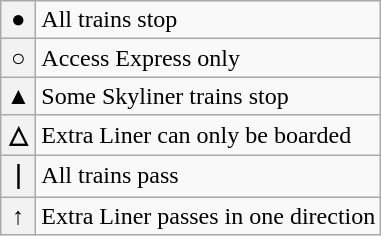<table class="wikitable">
<tr>
<th>●</th>
<td>All trains stop</td>
</tr>
<tr>
<th>○</th>
<td>Access Express only</td>
</tr>
<tr>
<th>▲</th>
<td>Some Skyliner trains stop</td>
</tr>
<tr>
<th>△</th>
<td>Extra Liner can only be boarded</td>
</tr>
<tr>
<th>｜</th>
<td>All trains pass</td>
</tr>
<tr>
<th>↑</th>
<td>Extra Liner passes in one direction</td>
</tr>
</table>
